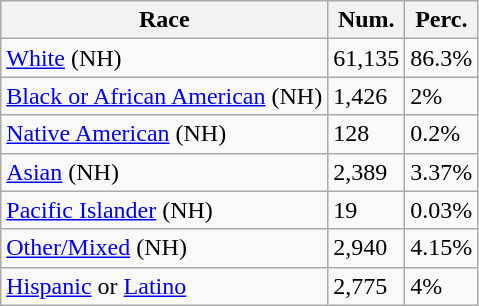<table class="wikitable">
<tr>
<th>Race</th>
<th>Num.</th>
<th>Perc.</th>
</tr>
<tr>
<td><a href='#'>White</a> (NH)</td>
<td>61,135</td>
<td>86.3%</td>
</tr>
<tr>
<td><a href='#'>Black or African American</a> (NH)</td>
<td>1,426</td>
<td>2%</td>
</tr>
<tr>
<td><a href='#'>Native American</a> (NH)</td>
<td>128</td>
<td>0.2%</td>
</tr>
<tr>
<td><a href='#'>Asian</a> (NH)</td>
<td>2,389</td>
<td>3.37%</td>
</tr>
<tr>
<td><a href='#'>Pacific Islander</a> (NH)</td>
<td>19</td>
<td>0.03%</td>
</tr>
<tr>
<td><a href='#'>Other/Mixed</a> (NH)</td>
<td>2,940</td>
<td>4.15%</td>
</tr>
<tr>
<td><a href='#'>Hispanic</a> or <a href='#'>Latino</a></td>
<td>2,775</td>
<td>4%</td>
</tr>
</table>
